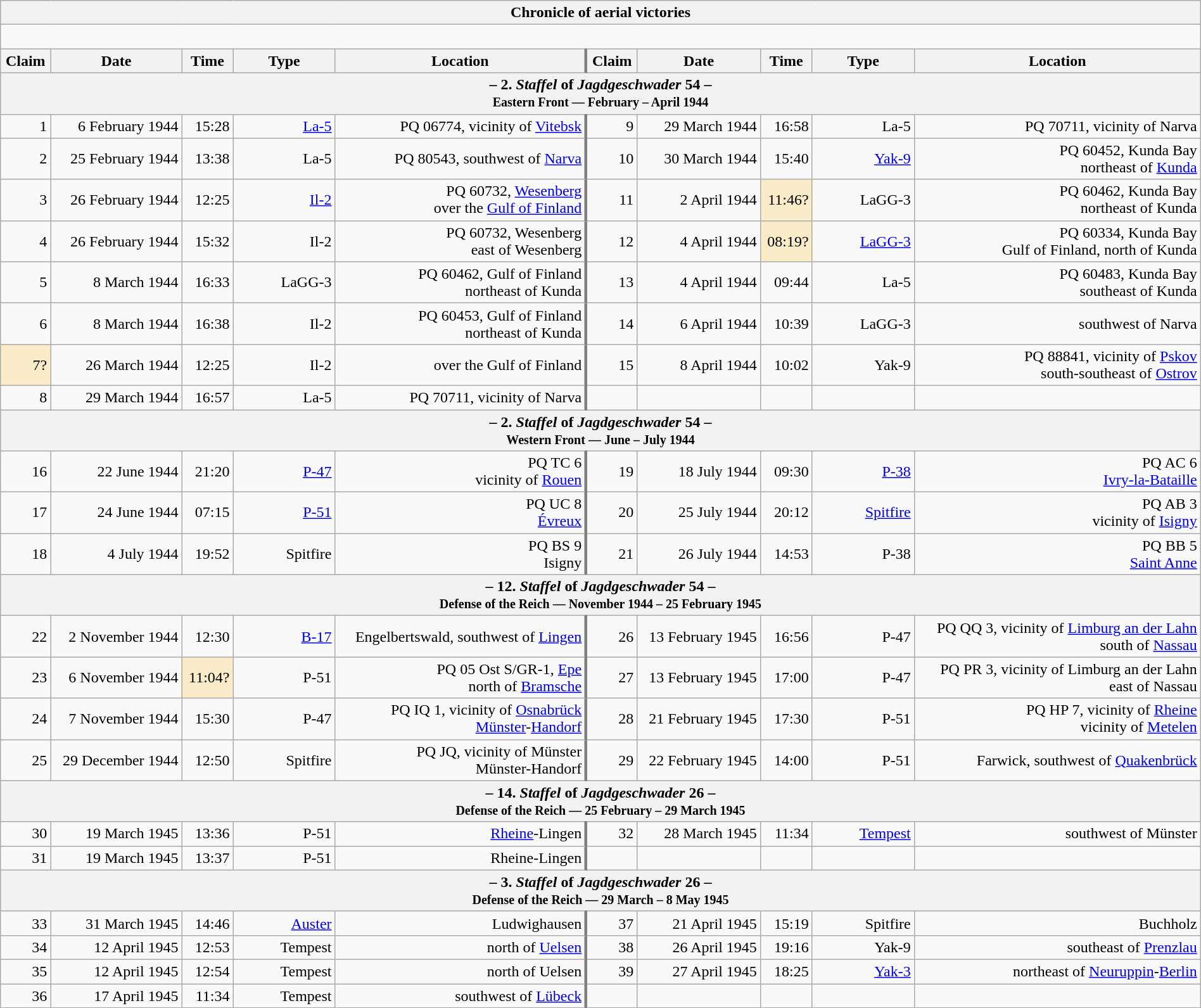<table class="wikitable plainrowheaders collapsible" style="margin-left: auto; margin-right: auto; border: none; text-align:right; width: 100%;">
<tr>
<th colspan="10">Chronicle of aerial victories</th>
</tr>
<tr>
<td colspan="10" style="text-align: left;"><br></td>
</tr>
<tr>
<th scope="col">Claim</th>
<th scope="col">Date</th>
<th scope="col">Time</th>
<th scope="col" width="100px">Type</th>
<th scope="col">Location</th>
<th scope="col" style="border-left: 3px solid grey;">Claim</th>
<th scope="col">Date</th>
<th scope="col">Time</th>
<th scope="col" width="100px">Type</th>
<th scope="col">Location</th>
</tr>
<tr>
<th colspan="10">– 2. <em>Staffel</em> of <em>Jagdgeschwader</em> 54 –<br><small>Eastern Front — February – April 1944</small></th>
</tr>
<tr>
<td>1</td>
<td>6 February 1944</td>
<td>15:28</td>
<td><a href='#'>La-5</a></td>
<td>PQ 06774, vicinity of <a href='#'>Vitebsk</a></td>
<td style="border-left: 3px solid grey;">9</td>
<td>29 March 1944</td>
<td>16:58</td>
<td>La-5</td>
<td>PQ 70711, vicinity of Narva</td>
</tr>
<tr>
<td>2</td>
<td>25 February 1944</td>
<td>13:38</td>
<td>La-5</td>
<td>PQ 80543, southwest of <a href='#'>Narva</a></td>
<td style="border-left: 3px solid grey;">10</td>
<td>30 March 1944</td>
<td>15:40</td>
<td><a href='#'>Yak-9</a></td>
<td>PQ 60452, Kunda Bay<br>northeast of <a href='#'>Kunda</a></td>
</tr>
<tr>
<td>3</td>
<td>26 February 1944</td>
<td>12:25</td>
<td><a href='#'>Il-2</a></td>
<td>PQ 60732, <a href='#'>Wesenberg</a><br>over the <a href='#'>Gulf of Finland</a></td>
<td style="border-left: 3px solid grey;">11</td>
<td>2 April 1944</td>
<td style="background:#faecc8">11:46?</td>
<td>LaGG-3</td>
<td>PQ 60462, Kunda Bay<br>northeast of Kunda</td>
</tr>
<tr>
<td>4</td>
<td>26 February 1944</td>
<td>15:32</td>
<td>Il-2</td>
<td>PQ 60732, Wesenberg<br> east of Wesenberg</td>
<td style="border-left: 3px solid grey;">12</td>
<td>4 April 1944</td>
<td style="background:#faecc8">08:19?</td>
<td><a href='#'>LaGG-3</a></td>
<td>PQ 60334, Kunda Bay<br>Gulf of Finland, north of Kunda</td>
</tr>
<tr>
<td>5</td>
<td>8 March 1944</td>
<td>16:33</td>
<td>LaGG-3</td>
<td>PQ 60462, Gulf of Finland<br>northeast of Kunda</td>
<td style="border-left: 3px solid grey;">13</td>
<td>4 April 1944</td>
<td>09:44</td>
<td>La-5</td>
<td>PQ 60483, Kunda Bay<br>southeast of Kunda</td>
</tr>
<tr>
<td>6</td>
<td>8 March 1944</td>
<td>16:38</td>
<td>Il-2</td>
<td>PQ 60453, Gulf of Finland<br>northeast of Kunda</td>
<td style="border-left: 3px solid grey;">14</td>
<td>6 April 1944</td>
<td>10:39</td>
<td>LaGG-3</td>
<td> southwest of Narva</td>
</tr>
<tr>
<td style="background:#faecc8">7?</td>
<td>26 March 1944</td>
<td>12:25</td>
<td>Il-2</td>
<td>over the Gulf of Finland</td>
<td style="border-left: 3px solid grey;">15</td>
<td>8 April 1944</td>
<td>10:02</td>
<td>Yak-9</td>
<td>PQ 88841, vicinity of <a href='#'>Pskov</a><br> south-southeast of <a href='#'>Ostrov</a></td>
</tr>
<tr>
<td>8</td>
<td>29 March 1944</td>
<td>16:57</td>
<td>La-5</td>
<td>PQ 70711, vicinity of Narva</td>
<td style="border-left: 3px solid grey;"></td>
<td></td>
<td></td>
<td></td>
<td></td>
</tr>
<tr>
<th colspan="10">– 2. <em>Staffel</em> of <em>Jagdgeschwader</em> 54 –<br><small>Western Front — June – July 1944</small></th>
</tr>
<tr>
<td>16</td>
<td>22 June 1944</td>
<td>21:20</td>
<td><a href='#'>P-47</a></td>
<td>PQ TC 6<br>vicinity of <a href='#'>Rouen</a></td>
<td style="border-left: 3px solid grey;">19</td>
<td>18 July 1944</td>
<td>09:30</td>
<td><a href='#'>P-38</a></td>
<td>PQ AC 6<br><a href='#'>Ivry-la-Bataille</a></td>
</tr>
<tr>
<td>17</td>
<td>24 June 1944</td>
<td>07:15</td>
<td><a href='#'>P-51</a></td>
<td>PQ UC 8<br><a href='#'>Évreux</a></td>
<td style="border-left: 3px solid grey;">20</td>
<td>25 July 1944</td>
<td>20:12</td>
<td><a href='#'>Spitfire</a></td>
<td>PQ AB 3<br>vicinity of <a href='#'>Isigny</a></td>
</tr>
<tr>
<td>18</td>
<td>4 July 1944</td>
<td>19:52</td>
<td>Spitfire</td>
<td>PQ BS 9<br>Isigny</td>
<td style="border-left: 3px solid grey;">21</td>
<td>26 July 1944</td>
<td>14:53</td>
<td>P-38</td>
<td>PQ BB 5<br><a href='#'>Saint Anne</a></td>
</tr>
<tr>
<th colspan="10">– 12. <em>Staffel</em> of <em>Jagdgeschwader</em> 54 –<br><small>Defense of the Reich — November 1944 – 25 February 1945</small></th>
</tr>
<tr>
<td>22</td>
<td>2 November 1944</td>
<td>12:30</td>
<td><a href='#'>B-17</a></td>
<td>Engelbertswald, southwest of <a href='#'>Lingen</a></td>
<td style="border-left: 3px solid grey;">26</td>
<td>13 February 1945</td>
<td>16:56</td>
<td>P-47</td>
<td>PQ QQ 3, vicinity of <a href='#'>Limburg an der Lahn</a><br>south of <a href='#'>Nassau</a></td>
</tr>
<tr>
<td>23</td>
<td>6 November 1944</td>
<td style="background:#faecc8">11:04?</td>
<td>P-51</td>
<td>PQ 05 Ost S/GR-1, <a href='#'>Epe</a><br>north of <a href='#'>Bramsche</a></td>
<td style="border-left: 3px solid grey;">27</td>
<td>13 February 1945</td>
<td>17:00</td>
<td>P-47</td>
<td>PQ PR 3, vicinity of Limburg an der Lahn<br> east of Nassau</td>
</tr>
<tr>
<td>24</td>
<td>7 November 1944</td>
<td>15:30</td>
<td>P-47</td>
<td>PQ IQ 1, vicinity of <a href='#'>Osnabrück</a><br><a href='#'>Münster</a>-<a href='#'>Handorf</a></td>
<td style="border-left: 3px solid grey;">28</td>
<td>21 February 1945</td>
<td>17:30</td>
<td>P-51</td>
<td>PQ HP 7, vicinity of <a href='#'>Rheine</a><br>vicinity of <a href='#'>Metelen</a></td>
</tr>
<tr>
<td>25</td>
<td>29 December 1944</td>
<td>12:50</td>
<td>Spitfire</td>
<td>PQ JQ, vicinity of Münster<br>Münster-Handorf</td>
<td style="border-left: 3px solid grey;">29</td>
<td>22 February 1945</td>
<td>14:00</td>
<td>P-51</td>
<td>Farwick, southwest of <a href='#'>Quakenbrück</a></td>
</tr>
<tr>
<th colspan="10">– 14. <em>Staffel</em> of <em>Jagdgeschwader</em> 26 –<br><small>Defense of the Reich — 25 February – 29 March 1945</small></th>
</tr>
<tr>
<td>30</td>
<td>19 March 1945</td>
<td>13:36</td>
<td>P-51</td>
<td><a href='#'>Rheine</a>-Lingen</td>
<td style="border-left: 3px solid grey;">32</td>
<td>28 March 1945</td>
<td>11:34</td>
<td><a href='#'>Tempest</a></td>
<td> southwest of Münster</td>
</tr>
<tr>
<td>31</td>
<td>19 March 1945</td>
<td>13:37</td>
<td>P-51</td>
<td>Rheine-Lingen</td>
<td style="border-left: 3px solid grey;"></td>
<td></td>
<td></td>
<td></td>
<td></td>
</tr>
<tr>
<th colspan="10">– 3. <em>Staffel</em> of <em>Jagdgeschwader</em> 26 –<br><small>Defense of the Reich — 29 March – 8 May 1945</small></th>
</tr>
<tr>
<td>33</td>
<td>31 March 1945</td>
<td>14:46</td>
<td><a href='#'>Auster</a></td>
<td>Ludwighausen</td>
<td style="border-left: 3px solid grey;">37</td>
<td>21 April 1945</td>
<td>15:19</td>
<td>Spitfire</td>
<td>Buchholz</td>
</tr>
<tr>
<td>34</td>
<td>12 April 1945</td>
<td>12:53</td>
<td>Tempest</td>
<td> north of <a href='#'>Uelsen</a></td>
<td style="border-left: 3px solid grey;">38</td>
<td>26 April 1945</td>
<td>19:16</td>
<td>Yak-9</td>
<td>southeast of <a href='#'>Prenzlau</a></td>
</tr>
<tr>
<td>35</td>
<td>12 April 1945</td>
<td>12:54</td>
<td>Tempest</td>
<td> north of Uelsen</td>
<td style="border-left: 3px solid grey;">39</td>
<td>27 April 1945</td>
<td>18:25</td>
<td><a href='#'>Yak-3</a></td>
<td>northeast of <a href='#'>Neuruppin</a>-<a href='#'>Berlin</a></td>
</tr>
<tr>
<td>36</td>
<td>17 April 1945</td>
<td>11:34</td>
<td>Tempest</td>
<td>southwest of <a href='#'>Lübeck</a></td>
<td style="border-left: 3px solid grey;"></td>
<td></td>
<td></td>
<td></td>
<td></td>
</tr>
</table>
